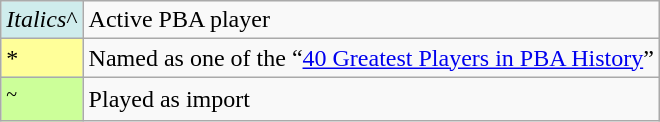<table class="wikitable">
<tr>
<td style="background:#CFECEC; width:1em"><em>Italics</em>^</td>
<td>Active PBA player</td>
</tr>
<tr>
<td style="background:#FFFF99; width:1em">*</td>
<td>Named as one of the “<a href='#'>40 Greatest Players in PBA History</a>”</td>
</tr>
<tr>
<td style="background:#CCFF99; width:1em"><sup>~</sup></td>
<td>Played as import</td>
</tr>
</table>
